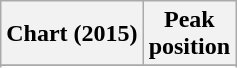<table class="wikitable sortable plainrowheaders" style="text-align:center">
<tr>
<th scope="col">Chart (2015)</th>
<th scope="col">Peak<br>position</th>
</tr>
<tr>
</tr>
<tr>
</tr>
</table>
